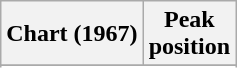<table class="wikitable sortable">
<tr>
<th>Chart (1967)</th>
<th>Peak<br>position</th>
</tr>
<tr>
</tr>
<tr>
</tr>
</table>
